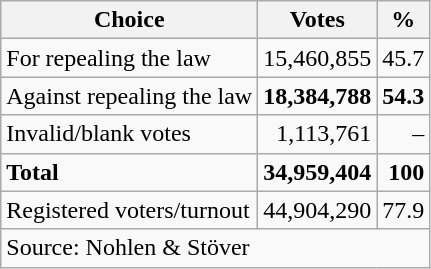<table class=wikitable style=text-align:right>
<tr>
<th>Choice</th>
<th>Votes</th>
<th>%</th>
</tr>
<tr>
<td align=left>For repealing the law</td>
<td>15,460,855</td>
<td>45.7</td>
</tr>
<tr>
<td align=left>Against repealing the law</td>
<td><strong>18,384,788</strong></td>
<td><strong>54.3</strong></td>
</tr>
<tr>
<td align=left>Invalid/blank votes</td>
<td>1,113,761</td>
<td>–</td>
</tr>
<tr>
<td align=left><strong>Total</strong></td>
<td><strong>34,959,404</strong></td>
<td><strong>100</strong></td>
</tr>
<tr>
<td align=left>Registered voters/turnout</td>
<td>44,904,290</td>
<td>77.9</td>
</tr>
<tr>
<td align=left colspan=3>Source: Nohlen & Stöver</td>
</tr>
</table>
